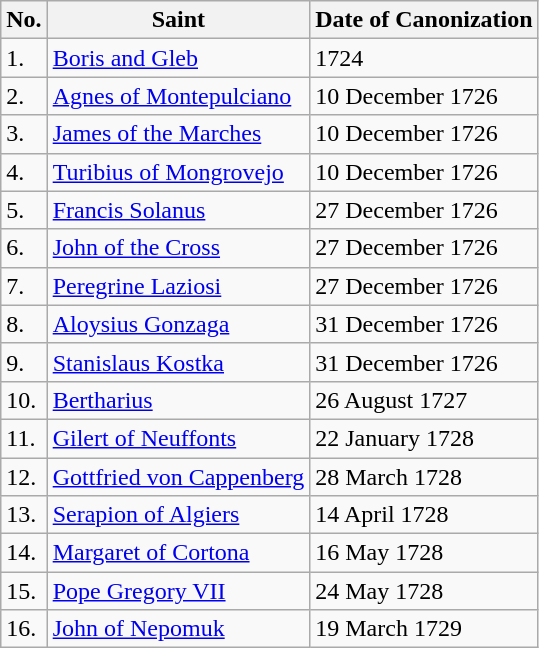<table class="wikitable">
<tr>
<th>No.</th>
<th>Saint</th>
<th>Date of Canonization</th>
</tr>
<tr>
<td>1.</td>
<td><a href='#'>Boris and Gleb</a></td>
<td>1724</td>
</tr>
<tr>
<td>2.</td>
<td><a href='#'>Agnes of Montepulciano</a></td>
<td>10 December 1726</td>
</tr>
<tr>
<td>3.</td>
<td><a href='#'>James of the Marches</a></td>
<td>10 December 1726</td>
</tr>
<tr>
<td>4.</td>
<td><a href='#'>Turibius of Mongrovejo</a></td>
<td>10 December 1726</td>
</tr>
<tr>
<td>5.</td>
<td><a href='#'>Francis Solanus</a></td>
<td>27 December 1726</td>
</tr>
<tr>
<td>6.</td>
<td><a href='#'>John of the Cross</a></td>
<td>27 December 1726</td>
</tr>
<tr>
<td>7.</td>
<td><a href='#'>Peregrine Laziosi</a></td>
<td>27 December 1726</td>
</tr>
<tr>
<td>8.</td>
<td><a href='#'>Aloysius Gonzaga</a></td>
<td>31 December 1726</td>
</tr>
<tr>
<td>9.</td>
<td><a href='#'>Stanislaus Kostka</a></td>
<td>31 December 1726</td>
</tr>
<tr>
<td>10.</td>
<td><a href='#'>Bertharius</a></td>
<td>26 August 1727</td>
</tr>
<tr>
<td>11.</td>
<td><a href='#'>Gilert of Neuffonts</a></td>
<td>22 January 1728</td>
</tr>
<tr>
<td>12.</td>
<td><a href='#'>Gottfried von Cappenberg</a></td>
<td>28 March 1728</td>
</tr>
<tr>
<td>13.</td>
<td><a href='#'>Serapion of Algiers</a></td>
<td>14 April 1728</td>
</tr>
<tr>
<td>14.</td>
<td><a href='#'>Margaret of Cortona</a></td>
<td>16 May 1728</td>
</tr>
<tr>
<td>15.</td>
<td><a href='#'>Pope Gregory VII</a></td>
<td>24 May 1728</td>
</tr>
<tr>
<td>16.</td>
<td><a href='#'>John of Nepomuk</a></td>
<td>19 March 1729</td>
</tr>
</table>
